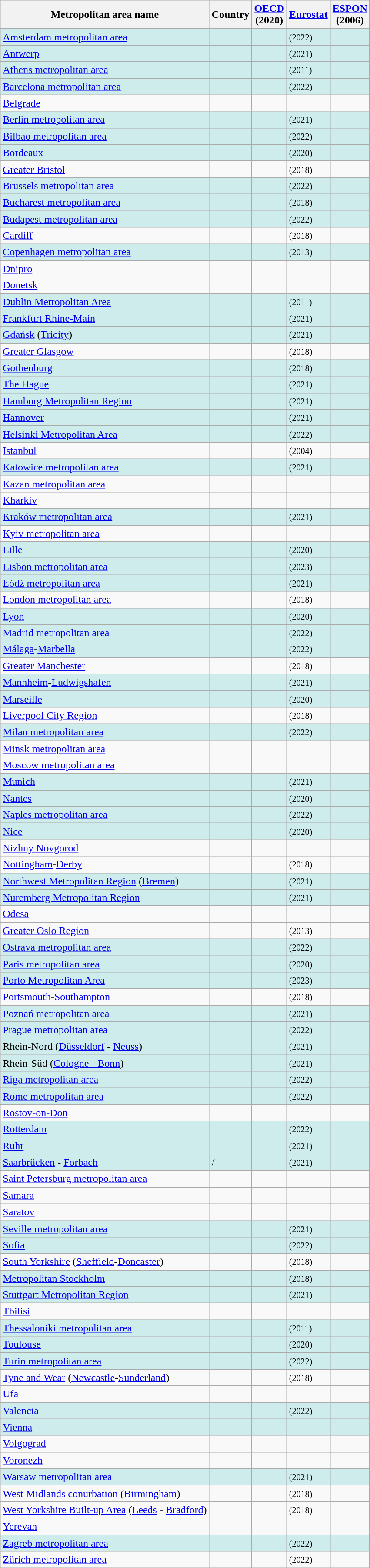<table class="wikitable sortable sticky-header">
<tr>
<th>Metropolitan area name</th>
<th>Country</th>
<th><a href='#'>OECD</a><br>(2020)</th>
<th><a href='#'>Eurostat</a></th>
<th><a href='#'>ESPON</a><br>(2006)</th>
</tr>
<tr bgcolor="#CFECEC">
<td><a href='#'>Amsterdam metropolitan area</a></td>
<td></td>
<td></td>
<td> <small>(2022)</small></td>
<td></td>
</tr>
<tr bgcolor="#CFECEC">
<td><a href='#'>Antwerp</a></td>
<td></td>
<td></td>
<td> <small>(2021)</small></td>
<td></td>
</tr>
<tr bgcolor="#CFECEC">
<td><a href='#'>Athens metropolitan area</a></td>
<td></td>
<td></td>
<td> <small>(2011)</small></td>
<td></td>
</tr>
<tr bgcolor="#CFECEC">
<td><a href='#'>Barcelona metropolitan area</a></td>
<td></td>
<td></td>
<td> <small>(2022)</small></td>
<td></td>
</tr>
<tr>
<td><a href='#'>Belgrade</a></td>
<td></td>
<td></td>
<td></td>
<td></td>
</tr>
<tr bgcolor="#CFECEC">
<td><a href='#'>Berlin metropolitan area</a></td>
<td></td>
<td></td>
<td> <small>(2021)</small></td>
<td></td>
</tr>
<tr bgcolor="#CFECEC">
<td><a href='#'>Bilbao metropolitan area</a></td>
<td></td>
<td></td>
<td> <small>(2022)</small></td>
<td></td>
</tr>
<tr bgcolor="#CFECEC">
<td><a href='#'>Bordeaux</a></td>
<td></td>
<td></td>
<td> <small>(2020)</small></td>
<td></td>
</tr>
<tr>
<td><a href='#'>Greater Bristol</a></td>
<td></td>
<td></td>
<td> <small>(2018)</small></td>
<td></td>
</tr>
<tr bgcolor="#CFECEC">
<td><a href='#'>Brussels metropolitan area</a></td>
<td></td>
<td></td>
<td> <small>(2022)</small></td>
<td></td>
</tr>
<tr bgcolor="#CFECEC">
<td><a href='#'>Bucharest metropolitan area</a></td>
<td></td>
<td></td>
<td> <small>(2018)</small></td>
<td></td>
</tr>
<tr bgcolor="#CFECEC">
<td><a href='#'>Budapest metropolitan area</a></td>
<td></td>
<td></td>
<td> <small>(2022)</small></td>
<td></td>
</tr>
<tr>
<td><a href='#'>Cardiff</a></td>
<td></td>
<td></td>
<td> <small>(2018)</small></td>
<td></td>
</tr>
<tr bgcolor="#CFECEC">
<td><a href='#'>Copenhagen metropolitan area</a></td>
<td></td>
<td></td>
<td> <small>(2013)</small></td>
<td></td>
</tr>
<tr>
<td><a href='#'>Dnipro</a></td>
<td></td>
<td></td>
<td></td>
<td></td>
</tr>
<tr>
<td><a href='#'>Donetsk</a></td>
<td></td>
<td></td>
<td></td>
<td></td>
</tr>
<tr bgcolor="#CFECEC">
<td><a href='#'>Dublin Metropolitan Area</a></td>
<td></td>
<td></td>
<td> <small>(2011)</small></td>
<td></td>
</tr>
<tr bgcolor="#CFECEC">
<td><a href='#'>Frankfurt Rhine-Main</a></td>
<td></td>
<td></td>
<td> <small>(2021)</small></td>
<td></td>
</tr>
<tr bgcolor="#CFECEC">
<td><a href='#'>Gdańsk</a> (<a href='#'>Tricity</a>)</td>
<td></td>
<td></td>
<td> <small>(2021)</small></td>
<td></td>
</tr>
<tr>
<td><a href='#'>Greater Glasgow</a></td>
<td></td>
<td></td>
<td> <small>(2018)</small></td>
<td></td>
</tr>
<tr bgcolor="#CFECEC">
<td><a href='#'>Gothenburg</a></td>
<td></td>
<td></td>
<td> <small>(2018)</small></td>
<td></td>
</tr>
<tr bgcolor="#CFECEC">
<td><a href='#'>The Hague</a></td>
<td></td>
<td></td>
<td> <small>(2021)</small></td>
<td></td>
</tr>
<tr bgcolor="#CFECEC">
<td><a href='#'>Hamburg Metropolitan Region</a></td>
<td></td>
<td></td>
<td> <small>(2021)</small></td>
<td></td>
</tr>
<tr bgcolor="#CFECEC">
<td><a href='#'>Hannover</a></td>
<td></td>
<td></td>
<td> <small>(2021)</small></td>
<td></td>
</tr>
<tr bgcolor="#CFECEC">
<td><a href='#'>Helsinki Metropolitan Area</a></td>
<td></td>
<td></td>
<td> <small>(2022)</small></td>
<td></td>
</tr>
<tr>
<td><a href='#'>Istanbul</a></td>
<td></td>
<td></td>
<td> <small>(2004)</small></td>
<td></td>
</tr>
<tr bgcolor="#CFECEC">
<td><a href='#'>Katowice metropolitan area</a></td>
<td></td>
<td></td>
<td> <small>(2021)</small></td>
<td></td>
</tr>
<tr>
<td><a href='#'>Kazan metropolitan area</a></td>
<td></td>
<td></td>
<td></td>
<td></td>
</tr>
<tr>
<td><a href='#'>Kharkiv</a></td>
<td></td>
<td></td>
<td></td>
<td></td>
</tr>
<tr bgcolor="#CFECEC">
<td><a href='#'>Kraków metropolitan area</a></td>
<td></td>
<td></td>
<td> <small>(2021)</small></td>
<td></td>
</tr>
<tr>
<td><a href='#'>Kyiv metropolitan area</a></td>
<td></td>
<td></td>
<td></td>
<td></td>
</tr>
<tr bgcolor="#CFECEC">
<td><a href='#'>Lille</a></td>
<td></td>
<td></td>
<td> <small>(2020)</small></td>
<td></td>
</tr>
<tr bgcolor="#CFECEC">
<td><a href='#'>Lisbon metropolitan area</a></td>
<td></td>
<td></td>
<td> <small>(2023)</small></td>
<td></td>
</tr>
<tr bgcolor="#CFECEC">
<td><a href='#'>Łódź metropolitan area</a></td>
<td></td>
<td></td>
<td> <small>(2021)</small></td>
<td></td>
</tr>
<tr>
<td><a href='#'>London metropolitan area</a></td>
<td></td>
<td></td>
<td> <small>(2018)</small></td>
<td></td>
</tr>
<tr bgcolor="#CFECEC">
<td><a href='#'>Lyon</a></td>
<td></td>
<td></td>
<td> <small>(2020)</small></td>
<td></td>
</tr>
<tr bgcolor="#CFECEC">
<td><a href='#'>Madrid metropolitan area</a></td>
<td></td>
<td></td>
<td> <small>(2022)</small></td>
<td></td>
</tr>
<tr bgcolor="#CFECEC">
<td><a href='#'>Málaga</a>-<a href='#'>Marbella</a></td>
<td></td>
<td></td>
<td> <small>(2022)</small></td>
<td></td>
</tr>
<tr>
<td><a href='#'>Greater Manchester</a></td>
<td></td>
<td></td>
<td> <small>(2018)</small></td>
<td></td>
</tr>
<tr bgcolor="#CFECEC">
<td><a href='#'>Mannheim</a>-<a href='#'>Ludwigshafen</a></td>
<td></td>
<td></td>
<td> <small>(2021)</small></td>
<td></td>
</tr>
<tr bgcolor="#CFECEC">
<td><a href='#'>Marseille</a></td>
<td></td>
<td></td>
<td> <small>(2020)</small></td>
<td></td>
</tr>
<tr>
<td><a href='#'>Liverpool City Region</a></td>
<td></td>
<td></td>
<td> <small>(2018)</small></td>
<td></td>
</tr>
<tr bgcolor="#CFECEC">
<td><a href='#'>Milan metropolitan area</a></td>
<td></td>
<td></td>
<td> <small>(2022)</small></td>
<td></td>
</tr>
<tr>
<td><a href='#'>Minsk metropolitan area</a></td>
<td></td>
<td></td>
<td></td>
<td></td>
</tr>
<tr>
<td><a href='#'>Moscow metropolitan area</a></td>
<td></td>
<td></td>
<td></td>
<td></td>
</tr>
<tr bgcolor="#CFECEC">
<td><a href='#'>Munich</a></td>
<td></td>
<td></td>
<td> <small>(2021)</small></td>
<td></td>
</tr>
<tr bgcolor="#CFECEC">
<td><a href='#'>Nantes</a></td>
<td></td>
<td></td>
<td> <small>(2020)</small></td>
<td></td>
</tr>
<tr bgcolor="#CFECEC">
<td><a href='#'>Naples metropolitan area</a></td>
<td></td>
<td></td>
<td> <small>(2022)</small></td>
<td></td>
</tr>
<tr bgcolor="#CFECEC">
<td><a href='#'>Nice</a></td>
<td></td>
<td></td>
<td> <small>(2020)</small></td>
<td></td>
</tr>
<tr>
<td><a href='#'>Nizhny Novgorod</a></td>
<td></td>
<td></td>
<td></td>
<td></td>
</tr>
<tr>
<td><a href='#'>Nottingham</a>-<a href='#'>Derby</a></td>
<td></td>
<td></td>
<td> <small>(2018)</small></td>
<td></td>
</tr>
<tr bgcolor="#CFECEC">
<td><a href='#'>Northwest Metropolitan Region</a> (<a href='#'>Bremen</a>)</td>
<td></td>
<td></td>
<td> <small>(2021)</small></td>
<td></td>
</tr>
<tr bgcolor="#CFECEC">
<td><a href='#'>Nuremberg Metropolitan Region</a></td>
<td></td>
<td></td>
<td> <small>(2021)</small></td>
<td></td>
</tr>
<tr>
<td><a href='#'>Odesa</a></td>
<td></td>
<td></td>
<td></td>
<td></td>
</tr>
<tr>
<td><a href='#'>Greater Oslo Region</a></td>
<td></td>
<td></td>
<td> <small>(2013)</small></td>
<td></td>
</tr>
<tr bgcolor="#CFECEC">
<td><a href='#'>Ostrava metropolitan area</a></td>
<td></td>
<td></td>
<td> <small>(2022)</small></td>
<td></td>
</tr>
<tr bgcolor="#CFECEC">
<td><a href='#'>Paris metropolitan area</a></td>
<td></td>
<td></td>
<td> <small>(2020)</small></td>
<td></td>
</tr>
<tr bgcolor="#CFECEC">
<td><a href='#'>Porto Metropolitan Area</a></td>
<td></td>
<td></td>
<td> <small>(2023)</small></td>
<td></td>
</tr>
<tr>
<td><a href='#'>Portsmouth</a>-<a href='#'>Southampton</a></td>
<td></td>
<td></td>
<td> <small>(2018)</small></td>
<td></td>
</tr>
<tr bgcolor="#CFECEC">
<td><a href='#'>Poznań metropolitan area</a></td>
<td></td>
<td></td>
<td> <small>(2021)</small></td>
<td></td>
</tr>
<tr bgcolor="#CFECEC">
<td><a href='#'>Prague metropolitan area</a></td>
<td></td>
<td></td>
<td> <small>(2022)</small></td>
<td></td>
</tr>
<tr bgcolor="#CFECEC">
<td>Rhein-Nord (<a href='#'>Düsseldorf</a> - <a href='#'>Neuss</a>)</td>
<td></td>
<td></td>
<td> <small>(2021)</small></td>
<td></td>
</tr>
<tr bgcolor="#CFECEC">
<td>Rhein-Süd (<a href='#'>Cologne - Bonn</a>)</td>
<td></td>
<td></td>
<td> <small>(2021)</small></td>
<td></td>
</tr>
<tr bgcolor="#CFECEC">
<td><a href='#'>Riga metropolitan area</a></td>
<td></td>
<td></td>
<td> <small>(2022)</small></td>
<td></td>
</tr>
<tr bgcolor="#CFECEC">
<td><a href='#'>Rome metropolitan area</a></td>
<td></td>
<td></td>
<td> <small>(2022)</small></td>
<td></td>
</tr>
<tr>
<td><a href='#'>Rostov-on-Don</a></td>
<td></td>
<td></td>
<td></td>
<td></td>
</tr>
<tr bgcolor="#CFECEC">
<td><a href='#'>Rotterdam</a></td>
<td></td>
<td></td>
<td> <small>(2022)</small></td>
<td></td>
</tr>
<tr bgcolor="#CFECEC">
<td><a href='#'>Ruhr</a></td>
<td></td>
<td></td>
<td> <small>(2021)</small></td>
<td></td>
</tr>
<tr bgcolor="#CFECEC">
<td><a href='#'>Saarbrücken</a> - <a href='#'>Forbach</a></td>
<td>/<br></td>
<td></td>
<td> <small>(2021)</small></td>
<td></td>
</tr>
<tr>
<td><a href='#'>Saint Petersburg metropolitan area</a></td>
<td></td>
<td></td>
<td></td>
<td></td>
</tr>
<tr>
<td><a href='#'>Samara</a></td>
<td></td>
<td></td>
<td></td>
<td></td>
</tr>
<tr>
<td><a href='#'>Saratov</a></td>
<td></td>
<td></td>
<td></td>
<td></td>
</tr>
<tr bgcolor="#CFECEC">
<td><a href='#'>Seville metropolitan area</a></td>
<td></td>
<td></td>
<td> <small>(2021)</small></td>
<td></td>
</tr>
<tr bgcolor="#CFECEC">
<td><a href='#'>Sofia</a></td>
<td></td>
<td></td>
<td> <small>(2022)</small></td>
<td></td>
</tr>
<tr>
<td><a href='#'>South Yorkshire</a> (<a href='#'>Sheffield</a>-<a href='#'>Doncaster</a>)</td>
<td></td>
<td></td>
<td> <small>(2018)</small></td>
<td></td>
</tr>
<tr bgcolor="#CFECEC">
<td><a href='#'>Metropolitan Stockholm</a></td>
<td></td>
<td></td>
<td> <small>(2018)</small></td>
<td></td>
</tr>
<tr bgcolor="#CFECEC">
<td><a href='#'>Stuttgart Metropolitan Region</a></td>
<td></td>
<td></td>
<td> <small>(2021)</small></td>
<td></td>
</tr>
<tr>
<td><a href='#'>Tbilisi</a></td>
<td></td>
<td></td>
<td></td>
<td></td>
</tr>
<tr bgcolor="#CFECEC">
<td><a href='#'>Thessaloniki metropolitan area</a></td>
<td></td>
<td></td>
<td> <small>(2011)</small></td>
<td></td>
</tr>
<tr bgcolor="#CFECEC">
<td><a href='#'>Toulouse</a></td>
<td></td>
<td></td>
<td> <small>(2020)</small></td>
<td></td>
</tr>
<tr bgcolor="#CFECEC">
<td><a href='#'>Turin metropolitan area</a></td>
<td></td>
<td></td>
<td> <small>(2022)</small></td>
<td></td>
</tr>
<tr>
<td><a href='#'>Tyne and Wear</a> (<a href='#'>Newcastle</a>-<a href='#'>Sunderland</a>)</td>
<td></td>
<td></td>
<td> <small>(2018)</small></td>
<td></td>
</tr>
<tr>
<td><a href='#'>Ufa</a></td>
<td></td>
<td></td>
<td></td>
<td></td>
</tr>
<tr bgcolor="#CFECEC">
<td><a href='#'>Valencia</a></td>
<td></td>
<td></td>
<td> <small>(2022)</small></td>
<td></td>
</tr>
<tr bgcolor="#CFECEC">
<td><a href='#'>Vienna</a></td>
<td></td>
<td></td>
<td></td>
<td></td>
</tr>
<tr>
<td><a href='#'>Volgograd</a></td>
<td></td>
<td></td>
<td></td>
<td></td>
</tr>
<tr>
<td><a href='#'>Voronezh</a></td>
<td></td>
<td></td>
<td></td>
<td></td>
</tr>
<tr bgcolor="#CFECEC">
<td><a href='#'>Warsaw metropolitan area</a></td>
<td></td>
<td></td>
<td> <small>(2021)</small></td>
<td></td>
</tr>
<tr>
<td><a href='#'>West Midlands conurbation</a> (<a href='#'>Birmingham</a>)</td>
<td></td>
<td></td>
<td> <small>(2018)</small></td>
<td></td>
</tr>
<tr>
<td><a href='#'>West Yorkshire Built-up Area</a> (<a href='#'>Leeds</a> - <a href='#'>Bradford</a>)</td>
<td></td>
<td></td>
<td> <small>(2018)</small></td>
<td></td>
</tr>
<tr>
<td><a href='#'>Yerevan</a></td>
<td></td>
<td></td>
<td></td>
<td></td>
</tr>
<tr bgcolor="#CFECEC">
<td><a href='#'>Zagreb metropolitan area</a></td>
<td></td>
<td></td>
<td> <small>(2022)</small></td>
<td></td>
</tr>
<tr>
<td><a href='#'>Zürich metropolitan area</a></td>
<td></td>
<td></td>
<td> <small>(2022)</small></td>
<td></td>
</tr>
</table>
